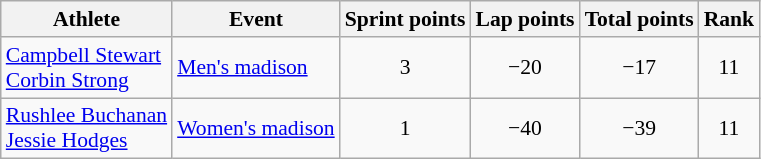<table class=wikitable style=font-size:90%;text-align:center>
<tr>
<th>Athlete</th>
<th>Event</th>
<th>Sprint points</th>
<th>Lap points</th>
<th>Total points</th>
<th>Rank</th>
</tr>
<tr>
<td align=left><a href='#'>Campbell Stewart</a><br><a href='#'>Corbin Strong</a></td>
<td align=left><a href='#'>Men's madison</a></td>
<td>3</td>
<td>−20</td>
<td>−17</td>
<td>11</td>
</tr>
<tr>
<td align=left><a href='#'>Rushlee Buchanan</a><br><a href='#'>Jessie Hodges</a></td>
<td align=left><a href='#'>Women's madison</a></td>
<td>1</td>
<td>−40</td>
<td>−39</td>
<td>11</td>
</tr>
</table>
